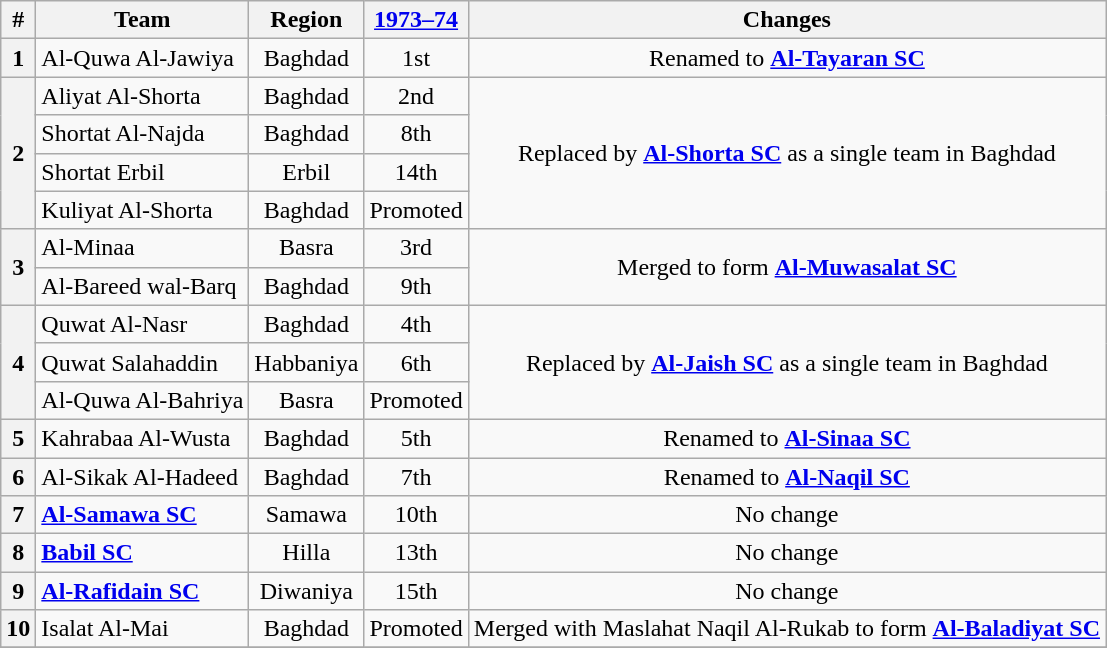<table class="wikitable" style="text-align: center">
<tr>
<th><strong>#</strong></th>
<th><strong>Team</strong></th>
<th><strong>Region</strong></th>
<th><strong><a href='#'>1973–74</a> </strong></th>
<th><strong>Changes</strong></th>
</tr>
<tr>
<th>1</th>
<td style="text-align: left">Al-Quwa Al-Jawiya</td>
<td>Baghdad</td>
<td>1st</td>
<td>Renamed to <strong><a href='#'>Al-Tayaran SC</a></strong></td>
</tr>
<tr>
<th rowspan=4>2</th>
<td style="text-align: left">Aliyat Al-Shorta</td>
<td>Baghdad</td>
<td>2nd</td>
<td rowspan=4>Replaced by <strong><a href='#'>Al-Shorta SC</a></strong> as a single team in Baghdad</td>
</tr>
<tr>
<td style="text-align: left">Shortat Al-Najda</td>
<td>Baghdad</td>
<td>8th</td>
</tr>
<tr>
<td style="text-align: left">Shortat Erbil</td>
<td>Erbil</td>
<td>14th</td>
</tr>
<tr>
<td style="text-align: left">Kuliyat Al-Shorta</td>
<td>Baghdad</td>
<td>Promoted</td>
</tr>
<tr>
<th rowspan=2>3</th>
<td style="text-align: left">Al-Minaa</td>
<td>Basra</td>
<td>3rd</td>
<td rowspan=2>Merged to form <strong><a href='#'>Al-Muwasalat SC</a></strong></td>
</tr>
<tr>
<td style="text-align: left">Al-Bareed wal-Barq</td>
<td>Baghdad</td>
<td>9th</td>
</tr>
<tr>
<th rowspan=3>4</th>
<td style="text-align: left">Quwat Al-Nasr</td>
<td>Baghdad</td>
<td>4th</td>
<td rowspan=3>Replaced by <strong><a href='#'>Al-Jaish SC</a></strong> as a single team in Baghdad</td>
</tr>
<tr>
<td style="text-align: left">Quwat Salahaddin</td>
<td>Habbaniya</td>
<td>6th</td>
</tr>
<tr>
<td style="text-align: left">Al-Quwa Al-Bahriya</td>
<td>Basra</td>
<td>Promoted</td>
</tr>
<tr>
<th>5</th>
<td style="text-align: left">Kahrabaa Al-Wusta</td>
<td>Baghdad</td>
<td>5th</td>
<td>Renamed to <strong><a href='#'>Al-Sinaa SC</a></strong></td>
</tr>
<tr>
<th>6</th>
<td style="text-align: left">Al-Sikak Al-Hadeed</td>
<td>Baghdad</td>
<td>7th</td>
<td>Renamed to <strong><a href='#'>Al-Naqil SC</a></strong></td>
</tr>
<tr>
<th>7</th>
<td style="text-align: left"><strong><a href='#'>Al-Samawa SC</a></strong></td>
<td>Samawa</td>
<td>10th</td>
<td>No change</td>
</tr>
<tr>
<th>8</th>
<td style="text-align: left"><strong><a href='#'>Babil SC</a></strong></td>
<td>Hilla</td>
<td>13th</td>
<td>No change</td>
</tr>
<tr>
<th>9</th>
<td style="text-align: left"><strong><a href='#'>Al-Rafidain SC</a></strong></td>
<td>Diwaniya</td>
<td>15th</td>
<td>No change</td>
</tr>
<tr>
<th>10</th>
<td style="text-align: left">Isalat Al-Mai</td>
<td>Baghdad</td>
<td>Promoted</td>
<td>Merged with Maslahat Naqil Al-Rukab to form <strong><a href='#'>Al-Baladiyat SC</a></strong></td>
</tr>
<tr>
</tr>
</table>
